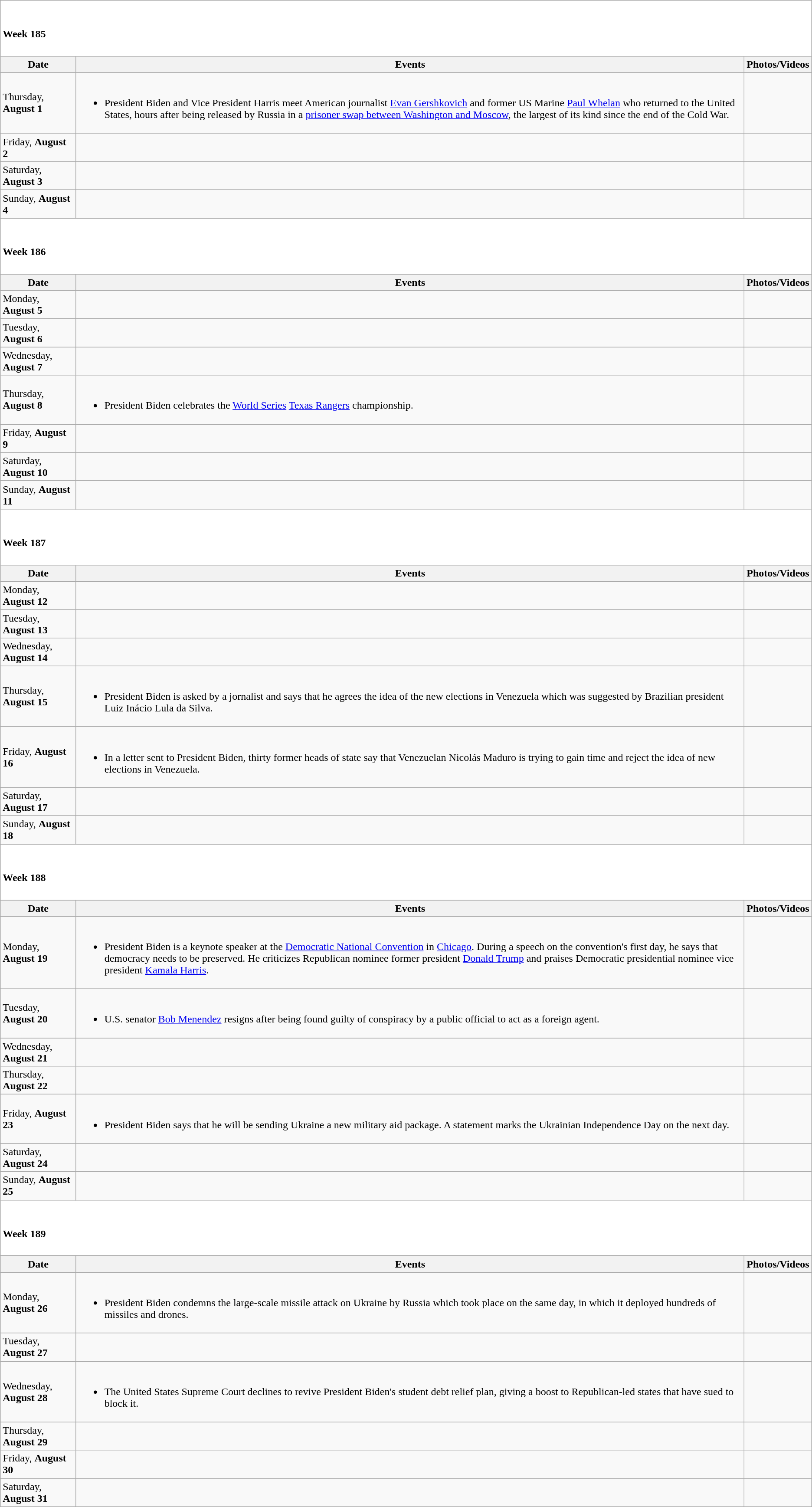<table class="wikitable">
<tr style="background:white;">
<td colspan="3"><br><h4>Week 185</h4></td>
</tr>
<tr>
<th>Date</th>
<th>Events</th>
<th>Photos/Videos</th>
</tr>
<tr>
<td>Thursday, <strong>August 1</strong></td>
<td><br><ul><li>President Biden and Vice President Harris meet American journalist <a href='#'>Evan Gershkovich</a> and former US Marine <a href='#'>Paul Whelan</a> who returned to the United States, hours after being released by Russia in a <a href='#'>prisoner swap between Washington and Moscow</a>, the largest of its kind since the end of the Cold War.</li></ul></td>
<td></td>
</tr>
<tr>
<td>Friday, <strong>August 2</strong></td>
<td></td>
<td></td>
</tr>
<tr>
<td>Saturday, <strong>August 3</strong></td>
<td></td>
<td></td>
</tr>
<tr>
<td>Sunday, <strong>August 4</strong></td>
<td></td>
<td></td>
</tr>
<tr style="background:white;">
<td colspan="3"><br><h4>Week 186</h4></td>
</tr>
<tr>
<th>Date</th>
<th>Events</th>
<th>Photos/Videos</th>
</tr>
<tr>
<td>Monday, <strong>August 5</strong></td>
<td></td>
<td></td>
</tr>
<tr>
<td>Tuesday, <strong>August 6</strong></td>
<td></td>
<td></td>
</tr>
<tr>
<td>Wednesday, <strong>August 7</strong></td>
<td></td>
<td></td>
</tr>
<tr>
<td>Thursday, <strong>August 8</strong></td>
<td><br><ul><li>President Biden celebrates the <a href='#'>World Series</a> <a href='#'>Texas Rangers</a> championship.</li></ul></td>
<td></td>
</tr>
<tr>
<td>Friday, <strong>August 9</strong></td>
<td></td>
<td></td>
</tr>
<tr>
<td>Saturday, <strong>August 10</strong></td>
<td></td>
<td></td>
</tr>
<tr>
<td>Sunday, <strong>August 11</strong></td>
<td></td>
<td></td>
</tr>
<tr style="background:white;">
<td colspan="3"><br><h4>Week 187</h4></td>
</tr>
<tr>
<th>Date</th>
<th>Events</th>
<th>Photos/Videos</th>
</tr>
<tr>
<td>Monday, <strong>August 12</strong></td>
<td></td>
<td></td>
</tr>
<tr>
<td>Tuesday, <strong>August 13</strong></td>
<td></td>
<td></td>
</tr>
<tr>
<td>Wednesday, <strong>August 14</strong></td>
<td></td>
<td></td>
</tr>
<tr>
<td>Thursday, <strong>August 15</strong></td>
<td><br><ul><li>President Biden is asked by a jornalist and says that he agrees the idea of the new elections in Venezuela which was suggested by Brazilian president Luiz Inácio Lula da Silva.</li></ul></td>
<td></td>
</tr>
<tr>
<td>Friday, <strong>August 16</strong></td>
<td><br><ul><li>In a letter sent to President Biden, thirty former heads of state say that Venezuelan Nicolás Maduro is trying to gain time and reject the idea of new elections in Venezuela.</li></ul></td>
<td></td>
</tr>
<tr>
<td>Saturday, <strong>August 17</strong></td>
<td></td>
<td></td>
</tr>
<tr>
<td>Sunday, <strong>August 18</strong></td>
<td></td>
<td></td>
</tr>
<tr style="background:white;">
<td colspan="3"><br><h4>Week 188</h4></td>
</tr>
<tr>
<th>Date</th>
<th>Events</th>
<th>Photos/Videos</th>
</tr>
<tr>
<td>Monday, <strong>August 19</strong></td>
<td><br><ul><li>President Biden is a keynote speaker at the <a href='#'>Democratic National Convention</a> in <a href='#'>Chicago</a>. During a speech on the convention's first day, he says that democracy needs to be preserved. He criticizes Republican nominee former president <a href='#'>Donald Trump</a> and praises Democratic presidential nominee vice president <a href='#'>Kamala Harris</a>.</li></ul></td>
<td></td>
</tr>
<tr>
<td>Tuesday, <strong>August 20</strong></td>
<td><br><ul><li>U.S. senator <a href='#'>Bob Menendez</a> resigns after being found guilty of conspiracy by a public official to act as a foreign agent.</li></ul></td>
<td></td>
</tr>
<tr>
<td>Wednesday, <strong>August 21</strong></td>
<td></td>
<td></td>
</tr>
<tr>
<td>Thursday, <strong>August 22</strong></td>
<td></td>
<td></td>
</tr>
<tr>
<td>Friday, <strong>August 23</strong></td>
<td><br><ul><li>President Biden says that he will be sending Ukraine a new military aid package. A statement marks the Ukrainian Independence Day on the next day.</li></ul></td>
<td></td>
</tr>
<tr>
<td>Saturday, <strong>August 24</strong></td>
<td></td>
<td></td>
</tr>
<tr>
<td>Sunday, <strong>August 25</strong></td>
<td></td>
<td></td>
</tr>
<tr style="background:white;">
<td colspan="3"><br><h4>Week 189</h4></td>
</tr>
<tr>
<th>Date</th>
<th>Events</th>
<th>Photos/Videos</th>
</tr>
<tr>
<td>Monday, <strong>August 26</strong></td>
<td><br><ul><li>President Biden condemns the large-scale missile attack on Ukraine by Russia which took place on the same day, in which it deployed hundreds of missiles and drones.</li></ul></td>
<td></td>
</tr>
<tr>
<td>Tuesday, <strong>August 27</strong></td>
<td></td>
<td></td>
</tr>
<tr>
<td>Wednesday, <strong>August 28</strong></td>
<td><br><ul><li>The United States Supreme Court declines to revive President Biden's student debt relief plan, giving a boost to Republican-led states that have sued to block it.</li></ul></td>
<td></td>
</tr>
<tr>
<td>Thursday, <strong>August 29</strong></td>
<td></td>
<td></td>
</tr>
<tr>
<td>Friday, <strong>August 30</strong></td>
<td></td>
<td></td>
</tr>
<tr>
<td>Saturday, <strong>August 31</strong></td>
<td></td>
<td></td>
</tr>
</table>
